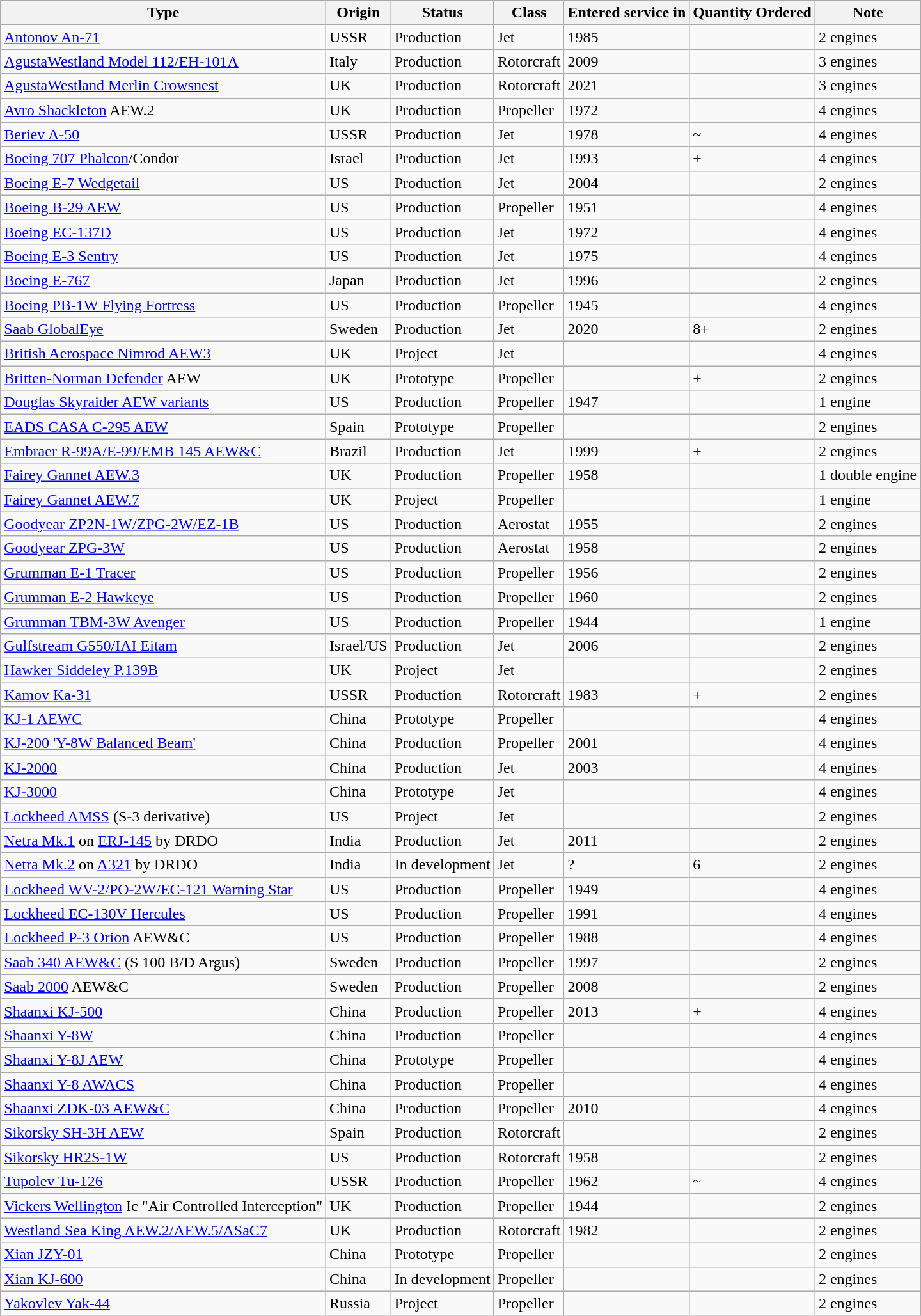<table class="wikitable sortable" style="font-size:100%;">
<tr>
<th>Type</th>
<th>Origin</th>
<th>Status</th>
<th>Class</th>
<th>Entered service in</th>
<th>Quantity Ordered</th>
<th>Note</th>
</tr>
<tr>
<td><a href='#'>Antonov An-71</a></td>
<td>USSR</td>
<td>Production</td>
<td>Jet</td>
<td>1985</td>
<td></td>
<td>2 engines</td>
</tr>
<tr>
<td><a href='#'>AgustaWestland Model 112/EH-101A</a></td>
<td>Italy</td>
<td>Production</td>
<td>Rotorcraft</td>
<td>2009</td>
<td></td>
<td>3 engines</td>
</tr>
<tr>
<td><a href='#'>AgustaWestland Merlin Crowsnest</a></td>
<td>UK</td>
<td>Production</td>
<td>Rotorcraft</td>
<td>2021</td>
<td></td>
<td>3 engines </td>
</tr>
<tr>
<td><a href='#'>Avro Shackleton</a> AEW.2</td>
<td>UK</td>
<td>Production</td>
<td>Propeller</td>
<td>1972</td>
<td></td>
<td>4 engines</td>
</tr>
<tr>
<td><a href='#'>Beriev A-50</a></td>
<td>USSR</td>
<td>Production</td>
<td>Jet</td>
<td>1978</td>
<td> ~</td>
<td>4 engines</td>
</tr>
<tr>
<td><a href='#'>Boeing 707 Phalcon</a>/Condor</td>
<td>Israel</td>
<td>Production</td>
<td>Jet</td>
<td>1993</td>
<td>+</td>
<td>4 engines</td>
</tr>
<tr>
<td><a href='#'>Boeing E-7 Wedgetail</a></td>
<td>US</td>
<td>Production</td>
<td>Jet</td>
<td>2004</td>
<td></td>
<td>2 engines</td>
</tr>
<tr>
<td><a href='#'>Boeing B-29 AEW</a></td>
<td>US</td>
<td>Production</td>
<td>Propeller</td>
<td>1951</td>
<td></td>
<td>4 engines</td>
</tr>
<tr>
<td><a href='#'>Boeing EC-137D</a></td>
<td>US</td>
<td>Production</td>
<td>Jet</td>
<td>1972</td>
<td></td>
<td>4 engines</td>
</tr>
<tr>
<td><a href='#'>Boeing E-3 Sentry</a></td>
<td>US</td>
<td>Production</td>
<td>Jet</td>
<td>1975</td>
<td></td>
<td>4 engines</td>
</tr>
<tr>
<td><a href='#'>Boeing E-767</a></td>
<td>Japan</td>
<td>Production</td>
<td>Jet</td>
<td>1996</td>
<td></td>
<td>2 engines</td>
</tr>
<tr>
<td><a href='#'>Boeing PB-1W Flying Fortress</a></td>
<td>US</td>
<td>Production</td>
<td>Propeller</td>
<td>1945</td>
<td></td>
<td>4 engines</td>
</tr>
<tr>
<td><a href='#'>Saab GlobalEye</a></td>
<td>Sweden</td>
<td>Production</td>
<td>Jet</td>
<td>2020</td>
<td>8+</td>
<td>2 engines</td>
</tr>
<tr>
<td><a href='#'>British Aerospace Nimrod AEW3</a></td>
<td>UK</td>
<td>Project</td>
<td>Jet</td>
<td></td>
<td></td>
<td>4 engines</td>
</tr>
<tr>
<td><a href='#'>Britten-Norman Defender</a> AEW</td>
<td>UK</td>
<td>Prototype</td>
<td>Propeller</td>
<td></td>
<td>+</td>
<td>2 engines</td>
</tr>
<tr>
<td><a href='#'>Douglas Skyraider AEW variants</a></td>
<td>US</td>
<td>Production</td>
<td>Propeller</td>
<td>1947</td>
<td></td>
<td>1 engine</td>
</tr>
<tr>
<td><a href='#'>EADS CASA C-295 AEW</a></td>
<td>Spain</td>
<td>Prototype</td>
<td>Propeller</td>
<td></td>
<td></td>
<td>2 engines</td>
</tr>
<tr>
<td><a href='#'>Embraer R-99A/E-99/EMB 145 AEW&C</a></td>
<td>Brazil</td>
<td>Production</td>
<td>Jet</td>
<td>1999</td>
<td>+</td>
<td>2 engines</td>
</tr>
<tr>
<td><a href='#'>Fairey Gannet AEW.3</a></td>
<td>UK</td>
<td>Production</td>
<td>Propeller</td>
<td>1958</td>
<td></td>
<td>1 double engine</td>
</tr>
<tr>
<td><a href='#'>Fairey Gannet AEW.7</a></td>
<td>UK</td>
<td>Project</td>
<td>Propeller</td>
<td></td>
<td></td>
<td>1 engine</td>
</tr>
<tr>
<td><a href='#'>Goodyear ZP2N-1W/ZPG-2W/EZ-1B</a></td>
<td>US</td>
<td>Production</td>
<td>Aerostat</td>
<td>1955</td>
<td></td>
<td>2 engines</td>
</tr>
<tr>
<td><a href='#'>Goodyear ZPG-3W</a></td>
<td>US</td>
<td>Production</td>
<td>Aerostat</td>
<td>1958</td>
<td></td>
<td>2 engines</td>
</tr>
<tr>
<td><a href='#'>Grumman E-1 Tracer</a></td>
<td>US</td>
<td>Production</td>
<td>Propeller</td>
<td>1956</td>
<td></td>
<td>2 engines</td>
</tr>
<tr>
<td><a href='#'>Grumman E-2 Hawkeye</a></td>
<td>US</td>
<td>Production</td>
<td>Propeller</td>
<td>1960</td>
<td></td>
<td>2 engines</td>
</tr>
<tr>
<td><a href='#'>Grumman TBM-3W Avenger</a></td>
<td>US</td>
<td>Production</td>
<td>Propeller</td>
<td>1944</td>
<td></td>
<td>1 engine</td>
</tr>
<tr>
<td><a href='#'>Gulfstream G550/IAI Eitam</a></td>
<td>Israel/US</td>
<td>Production</td>
<td>Jet</td>
<td>2006</td>
<td></td>
<td>2 engines</td>
</tr>
<tr>
<td><a href='#'>Hawker Siddeley P.139B</a></td>
<td>UK</td>
<td>Project</td>
<td>Jet</td>
<td></td>
<td></td>
<td>2 engines</td>
</tr>
<tr>
<td><a href='#'>Kamov Ka-31</a></td>
<td>USSR</td>
<td>Production</td>
<td>Rotorcraft</td>
<td>1983</td>
<td>+</td>
<td>2 engines</td>
</tr>
<tr>
<td><a href='#'>KJ-1 AEWC</a></td>
<td>China</td>
<td>Prototype</td>
<td>Propeller</td>
<td></td>
<td></td>
<td>4 engines</td>
</tr>
<tr>
<td><a href='#'>KJ-200 'Y-8W Balanced Beam'</a></td>
<td>China</td>
<td>Production</td>
<td>Propeller</td>
<td>2001</td>
<td></td>
<td>4 engines</td>
</tr>
<tr>
<td><a href='#'>KJ-2000</a></td>
<td>China</td>
<td>Production</td>
<td>Jet</td>
<td>2003</td>
<td></td>
<td>4 engines</td>
</tr>
<tr>
<td><a href='#'>KJ-3000</a></td>
<td>China</td>
<td>Prototype</td>
<td>Jet</td>
<td></td>
<td></td>
<td>4 engines</td>
</tr>
<tr>
<td><a href='#'>Lockheed AMSS</a> (S-3 derivative)</td>
<td>US</td>
<td>Project</td>
<td>Jet</td>
<td></td>
<td></td>
<td>2 engines</td>
</tr>
<tr>
<td><a href='#'>Netra Mk.1</a> on <a href='#'>ERJ-145</a> by DRDO</td>
<td>India</td>
<td>Production</td>
<td>Jet</td>
<td>2011</td>
<td></td>
<td>2 engines</td>
</tr>
<tr>
<td><a href='#'>Netra Mk.2</a> on <a href='#'>A321</a> by DRDO</td>
<td>India</td>
<td>In development</td>
<td>Jet</td>
<td>?</td>
<td>6</td>
<td>2 engines</td>
</tr>
<tr>
<td><a href='#'>Lockheed WV-2/PO-2W/EC-121 Warning Star</a></td>
<td>US</td>
<td>Production</td>
<td>Propeller</td>
<td>1949</td>
<td></td>
<td>4 engines</td>
</tr>
<tr>
<td><a href='#'>Lockheed EC-130V Hercules</a></td>
<td>US</td>
<td>Production</td>
<td>Propeller</td>
<td>1991</td>
<td></td>
<td>4 engines</td>
</tr>
<tr>
<td><a href='#'>Lockheed P-3 Orion</a> AEW&C</td>
<td>US</td>
<td>Production</td>
<td>Propeller</td>
<td>1988</td>
<td></td>
<td>4 engines</td>
</tr>
<tr>
<td><a href='#'>Saab 340 AEW&C</a> (S 100 B/D Argus)</td>
<td>Sweden</td>
<td>Production</td>
<td>Propeller</td>
<td>1997</td>
<td></td>
<td>2 engines</td>
</tr>
<tr>
<td><a href='#'>Saab 2000</a> AEW&C</td>
<td>Sweden</td>
<td>Production</td>
<td>Propeller</td>
<td>2008</td>
<td></td>
<td>2 engines</td>
</tr>
<tr>
<td><a href='#'>Shaanxi KJ-500</a></td>
<td>China</td>
<td>Production</td>
<td>Propeller</td>
<td>2013</td>
<td>+</td>
<td>4 engines</td>
</tr>
<tr>
<td><a href='#'>Shaanxi Y-8W</a></td>
<td>China</td>
<td>Production</td>
<td>Propeller</td>
<td></td>
<td></td>
<td>4 engines</td>
</tr>
<tr>
<td><a href='#'>Shaanxi Y-8J AEW</a></td>
<td>China</td>
<td>Prototype</td>
<td>Propeller</td>
<td></td>
<td></td>
<td>4 engines</td>
</tr>
<tr>
<td><a href='#'>Shaanxi Y-8 AWACS</a></td>
<td>China</td>
<td>Production</td>
<td>Propeller</td>
<td></td>
<td></td>
<td>4 engines</td>
</tr>
<tr>
<td><a href='#'>Shaanxi ZDK-03 AEW&C</a></td>
<td>China</td>
<td>Production</td>
<td>Propeller</td>
<td>2010</td>
<td></td>
<td>4 engines</td>
</tr>
<tr>
<td><a href='#'>Sikorsky SH-3H AEW</a></td>
<td>Spain</td>
<td>Production</td>
<td>Rotorcraft</td>
<td></td>
<td></td>
<td>2 engines</td>
</tr>
<tr>
<td><a href='#'>Sikorsky HR2S-1W</a></td>
<td>US</td>
<td>Production</td>
<td>Rotorcraft</td>
<td>1958</td>
<td></td>
<td>2 engines</td>
</tr>
<tr>
<td><a href='#'>Tupolev Tu-126</a></td>
<td>USSR</td>
<td>Production</td>
<td>Propeller</td>
<td>1962</td>
<td> ~</td>
<td>4 engines</td>
</tr>
<tr>
<td><a href='#'>Vickers Wellington</a> Ic "Air Controlled Interception"</td>
<td>UK</td>
<td>Production</td>
<td>Propeller</td>
<td>1944</td>
<td></td>
<td>2 engines</td>
</tr>
<tr>
<td><a href='#'>Westland Sea King AEW.2/AEW.5/ASaC7</a></td>
<td>UK</td>
<td>Production</td>
<td>Rotorcraft</td>
<td>1982</td>
<td></td>
<td>2 engines</td>
</tr>
<tr>
<td><a href='#'>Xian JZY-01</a></td>
<td>China</td>
<td>Prototype</td>
<td>Propeller</td>
<td></td>
<td></td>
<td>2 engines</td>
</tr>
<tr>
<td><a href='#'>Xian KJ-600</a></td>
<td>China</td>
<td>In development</td>
<td>Propeller</td>
<td></td>
<td></td>
<td>2 engines</td>
</tr>
<tr>
<td><a href='#'>Yakovlev Yak-44</a></td>
<td>Russia</td>
<td>Project</td>
<td>Propeller</td>
<td></td>
<td></td>
<td>2 engines</td>
</tr>
</table>
